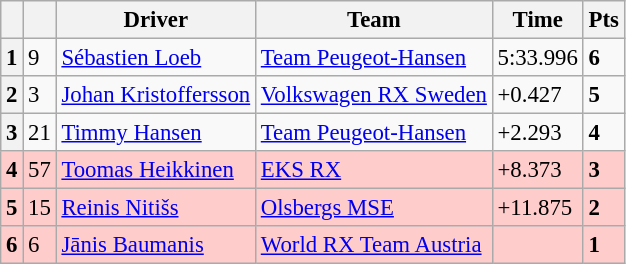<table class=wikitable style="font-size:95%">
<tr>
<th></th>
<th></th>
<th>Driver</th>
<th>Team</th>
<th>Time</th>
<th>Pts</th>
</tr>
<tr>
<th>1</th>
<td>9</td>
<td> <a href='#'>Sébastien Loeb</a></td>
<td><a href='#'>Team Peugeot-Hansen</a></td>
<td>5:33.996</td>
<td><strong>6</strong></td>
</tr>
<tr>
<th>2</th>
<td>3</td>
<td> <a href='#'>Johan Kristoffersson</a></td>
<td><a href='#'>Volkswagen RX Sweden</a></td>
<td>+0.427</td>
<td><strong>5</strong></td>
</tr>
<tr>
<th>3</th>
<td>21</td>
<td> <a href='#'>Timmy Hansen</a></td>
<td><a href='#'>Team Peugeot-Hansen</a></td>
<td>+2.293</td>
<td><strong>4</strong></td>
</tr>
<tr>
<th style="background:#ffcccc;">4</th>
<td style="background:#ffcccc;">57</td>
<td style="background:#ffcccc;"> <a href='#'>Toomas Heikkinen</a></td>
<td style="background:#ffcccc;"><a href='#'>EKS RX</a></td>
<td style="background:#ffcccc;">+8.373</td>
<td style="background:#ffcccc;"><strong>3</strong></td>
</tr>
<tr>
<th style="background:#ffcccc;">5</th>
<td style="background:#ffcccc;">15</td>
<td style="background:#ffcccc;"> <a href='#'>Reinis Nitišs</a></td>
<td style="background:#ffcccc;"><a href='#'>Olsbergs MSE</a></td>
<td style="background:#ffcccc;">+11.875</td>
<td style="background:#ffcccc;"><strong>2</strong></td>
</tr>
<tr>
<th style="background:#ffcccc;">6</th>
<td style="background:#ffcccc;">6</td>
<td style="background:#ffcccc;"> <a href='#'>Jānis Baumanis</a></td>
<td style="background:#ffcccc;"><a href='#'>World RX Team Austria</a></td>
<td style="background:#ffcccc;"></td>
<td style="background:#ffcccc;"><strong>1</strong></td>
</tr>
</table>
